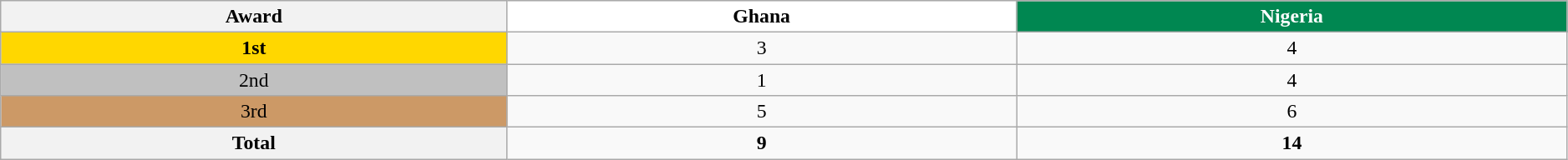<table class="wikitable" style="font-size:99%; width: 99%; text-align: center;">
<tr>
<th>Award</th>
<th style="color:#000000; background:#FFFFFF;">Ghana</th>
<th style="color:#FFFFFF; background:#008751;">Nigeria</th>
</tr>
<tr>
<td scope="col" style="background-color:gold"><strong>1st</strong></td>
<td align="center">3</td>
<td align="center">4</td>
</tr>
<tr>
<td scope="col" style="background-color:silver">2nd</td>
<td align="center">1</td>
<td align="center">4</td>
</tr>
<tr>
<td scope="col" style="background-color:#cc9966">3rd</td>
<td align="center">5</td>
<td align="center">6</td>
</tr>
<tr>
<th align="center">Total</th>
<td align="center"><strong>9</strong></td>
<td align="center"><strong>14</strong></td>
</tr>
</table>
